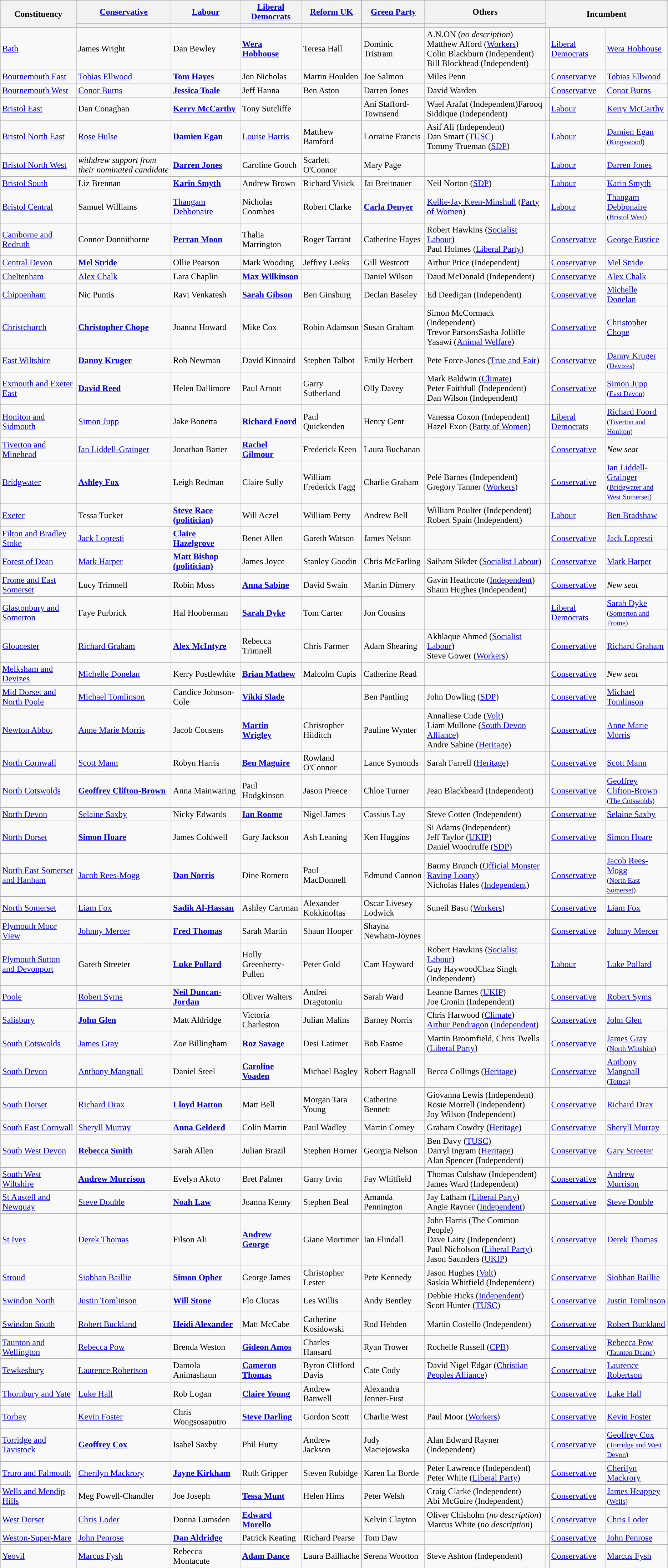<table class="wikitable sortable sticky-header">
<tr>
<th rowspan="2">Constituency</th>
<th><a href='#'>Conservative</a></th>
<th><a href='#'>Labour</a></th>
<th><a href='#'>Liberal Democrats</a></th>
<th><a href='#'>Reform UK</a></th>
<th><a href='#'>Green Party</a></th>
<th>Others</th>
<th colspan="3" rowspan="2">Incumbent</th>
</tr>
<tr>
<th class="unsortable" style="background-color: "></th>
<th class="unsortable" style="background-color: "></th>
<th class="unsortable" style="background-color: "></th>
<th class="unsortable" style="background-color: "></th>
<th class="unsortable" style="background-color: "></th>
<th class="unsortable"></th>
</tr>
<tr>
<td><a href='#'>Bath</a></td>
<td>James Wright</td>
<td>Dan Bewley</td>
<td><strong><a href='#'>Wera Hobhouse</a></strong></td>
<td>Teresa Hall</td>
<td>Dominic Tristram</td>
<td>A.N.ON (<em>no description</em>)<br>Matthew Alford (<a href='#'>Workers</a>)<br>Colin Blackburn (Independent)<br>Bill Blockhead (Independent)</td>
<td style="color:inherit;background-color: "></td>
<td><a href='#'>Liberal Democrats</a></td>
<td><a href='#'>Wera Hobhouse</a></td>
</tr>
<tr>
<td><a href='#'>Bournemouth East</a></td>
<td><a href='#'>Tobias Ellwood</a></td>
<td><strong><a href='#'>Tom Hayes</a></strong></td>
<td>Jon Nicholas</td>
<td>Martin Houlden</td>
<td>Joe Salmon</td>
<td>Miles Penn</td>
<td style="color:inherit;background-color: "></td>
<td><a href='#'>Conservative</a></td>
<td><a href='#'>Tobias Ellwood</a></td>
</tr>
<tr>
<td><a href='#'>Bournemouth West</a></td>
<td><a href='#'>Conor Burns</a></td>
<td><strong><a href='#'>Jessica Toale</a></strong></td>
<td>Jeff Hanna</td>
<td>Ben Aston</td>
<td>Darren Jones</td>
<td>David Warden</td>
<td style="color:inherit;background-color: "></td>
<td><a href='#'>Conservative</a></td>
<td><a href='#'>Conor Burns</a></td>
</tr>
<tr>
<td><a href='#'>Bristol East</a></td>
<td>Dan Conaghan</td>
<td><strong><a href='#'>Kerry McCarthy</a></strong></td>
<td>Tony Sutcliffe</td>
<td></td>
<td>Ani Stafford-Townsend</td>
<td>Wael Arafat (Independent)Farooq Siddique (Independent)</td>
<td style="color:inherit;background-color: "></td>
<td><a href='#'>Labour</a></td>
<td><a href='#'>Kerry McCarthy</a></td>
</tr>
<tr>
<td><a href='#'>Bristol North East</a></td>
<td><a href='#'>Rose Hulse</a></td>
<td><strong><a href='#'>Damien Egan</a></strong></td>
<td><a href='#'>Louise Harris</a></td>
<td>Matthew Bamford</td>
<td>Lorraine Francis</td>
<td>Asif Ali (Independent)<br>Dan Smart (<a href='#'>TUSC</a>)<br>Tommy Trueman (<a href='#'>SDP</a>)</td>
<td style="color:inherit;background-color: "></td>
<td><a href='#'>Labour</a></td>
<td><a href='#'>Damien Egan</a><br><small>(<a href='#'>Kingswood</a>)</small></td>
</tr>
<tr>
<td><a href='#'>Bristol North West</a></td>
<td><em>withdrew support from their nominated candidate</em></td>
<td><strong><a href='#'>Darren Jones</a></strong></td>
<td>Caroline Gooch</td>
<td>Scarlett O'Connor</td>
<td>Mary Page</td>
<td><br></td>
<td style="color:inherit;background-color: "></td>
<td><a href='#'>Labour</a></td>
<td><a href='#'>Darren Jones</a></td>
</tr>
<tr>
<td><a href='#'>Bristol South</a></td>
<td>Liz Brennan</td>
<td><strong><a href='#'>Karin Smyth</a></strong></td>
<td>Andrew Brown</td>
<td>Richard Visick</td>
<td>Jai Breitnauer</td>
<td>Neil Norton (<a href='#'>SDP</a>)</td>
<td style="color:inherit;background-color: "></td>
<td><a href='#'>Labour</a></td>
<td><a href='#'>Karin Smyth</a></td>
</tr>
<tr>
<td><a href='#'>Bristol Central</a></td>
<td>Samuel Williams</td>
<td><a href='#'>Thangam Debbonaire</a></td>
<td>Nicholas Coombes</td>
<td>Robert Clarke</td>
<td><strong><a href='#'>Carla Denyer</a></strong></td>
<td><a href='#'>Kellie-Jay Keen-Minshull</a> (<a href='#'>Party of Women</a>)</td>
<td style="color:inherit;background-color: "></td>
<td><a href='#'>Labour</a></td>
<td><a href='#'>Thangam Debbonaire</a><br><small>(<a href='#'>Bristol West</a>)</small></td>
</tr>
<tr>
<td><a href='#'>Camborne and Redruth</a></td>
<td>Connor Donnithorne</td>
<td><strong><a href='#'>Perran Moon</a></strong></td>
<td>Thalia Marrington</td>
<td>Roger Tarrant</td>
<td>Catherine Hayes</td>
<td>Robert Hawkins (<a href='#'>Socialist Labour</a>)<br>Paul Holmes (<a href='#'>Liberal Party</a>)</td>
<td style="color:inherit;background-color: "></td>
<td><a href='#'>Conservative</a></td>
<td><a href='#'>George Eustice</a></td>
</tr>
<tr>
<td><a href='#'>Central Devon</a></td>
<td><strong><a href='#'>Mel Stride</a></strong></td>
<td>Ollie Pearson</td>
<td>Mark Wooding</td>
<td>Jeffrey Leeks</td>
<td>Gill Westcott</td>
<td>Arthur Price (Independent)</td>
<td style="color:inherit;background-color: "></td>
<td><a href='#'>Conservative</a></td>
<td><a href='#'>Mel Stride</a></td>
</tr>
<tr>
<td><a href='#'>Cheltenham</a></td>
<td><a href='#'>Alex Chalk</a></td>
<td>Lara Chaplin</td>
<td><strong><a href='#'>Max Wilkinson</a></strong></td>
<td></td>
<td>Daniel Wilson</td>
<td>Daud McDonald (Independent)</td>
<td style="color:inherit;background-color: "></td>
<td><a href='#'>Conservative</a></td>
<td><a href='#'>Alex Chalk</a></td>
</tr>
<tr>
<td><a href='#'>Chippenham</a></td>
<td>Nic Puntis</td>
<td>Ravi Venkatesh</td>
<td><strong><a href='#'>Sarah Gibson</a></strong></td>
<td>Ben Ginsburg</td>
<td>Declan Baseley</td>
<td>Ed Deedigan (Independent)</td>
<td style="color:inherit;background-color: "></td>
<td><a href='#'>Conservative</a></td>
<td><a href='#'>Michelle Donelan</a></td>
</tr>
<tr>
<td><a href='#'>Christchurch</a></td>
<td><strong><a href='#'>Christopher Chope</a></strong></td>
<td>Joanna Howard</td>
<td>Mike Cox</td>
<td>Robin Adamson</td>
<td>Susan Graham</td>
<td>Simon McCormack (Independent)<br>Trevor ParsonsSasha Jolliffe Yasawi (<a href='#'>Animal Welfare</a>)</td>
<td style="color:inherit;background-color: "></td>
<td><a href='#'>Conservative</a></td>
<td><a href='#'>Christopher Chope</a></td>
</tr>
<tr>
<td><a href='#'>East Wiltshire</a></td>
<td><strong><a href='#'>Danny Kruger</a></strong></td>
<td>Rob Newman</td>
<td>David Kinnaird</td>
<td>Stephen Talbot</td>
<td>Emily Herbert</td>
<td>Pete Force-Jones (<a href='#'>True and Fair</a>)</td>
<td style="color:inherit;background-color: "></td>
<td><a href='#'>Conservative</a></td>
<td><a href='#'>Danny Kruger</a><br><small>(<a href='#'>Devizes</a>)</small></td>
</tr>
<tr>
<td><a href='#'>Exmouth and Exeter East</a></td>
<td><strong><a href='#'>David Reed</a></strong></td>
<td>Helen Dallimore</td>
<td>Paul Arnott</td>
<td>Garry Sutherland</td>
<td>Olly Davey</td>
<td>Mark Baldwin (<a href='#'>Climate</a>)<br>Peter Faithfull (Independent)<br>Dan Wilson (Independent)</td>
<td style="color:inherit;background-color: "></td>
<td><a href='#'>Conservative</a></td>
<td><a href='#'>Simon Jupp</a><br><small>(<a href='#'>East Devon</a>)</small></td>
</tr>
<tr>
<td><a href='#'>Honiton and Sidmouth</a></td>
<td><a href='#'>Simon Jupp</a></td>
<td>Jake Bonetta</td>
<td><strong><a href='#'>Richard Foord</a></strong></td>
<td>Paul Quickenden</td>
<td>Henry Gent</td>
<td>Vanessa Coxon (Independent)<br>Hazel Exon (<a href='#'>Party of Women</a>)</td>
<td style="color:inherit;background-color: "></td>
<td><a href='#'>Liberal Democrats</a></td>
<td><a href='#'>Richard Foord</a><br><small>(<a href='#'>Tiverton and Honiton</a>)</small></td>
</tr>
<tr>
<td><a href='#'>Tiverton and Minehead</a></td>
<td><a href='#'>Ian Liddell-Grainger</a></td>
<td>Jonathan Barter</td>
<td><strong><a href='#'>Rachel Gilmour</a></strong></td>
<td>Frederick Keen</td>
<td>Laura Buchanan</td>
<td></td>
<td style="color:inherit;background-color: "></td>
<td><a href='#'>Conservative</a></td>
<td><em>New seat</em></td>
</tr>
<tr>
<td><a href='#'>Bridgwater</a></td>
<td><strong><a href='#'>Ashley Fox</a></strong></td>
<td>Leigh Redman</td>
<td>Claire Sully</td>
<td>William Frederick Fagg</td>
<td>Charlie Graham</td>
<td>Pelé Barnes (Independent)<br>Gregory Tanner (<a href='#'>Workers</a>)</td>
<td style="color:inherit;background-color: "></td>
<td><a href='#'>Conservative</a></td>
<td><a href='#'>Ian Liddell-Grainger</a><br><small>(<a href='#'>Bridgwater and West Somerset</a>)</small></td>
</tr>
<tr>
<td><a href='#'>Exeter</a></td>
<td>Tessa Tucker</td>
<td><strong><a href='#'>Steve Race (politician)</a></strong></td>
<td>Will Aczel</td>
<td>William Petty</td>
<td>Andrew Bell</td>
<td>William Poulter (Independent)<br>Robert Spain (Independent)</td>
<td style="color:inherit;background-color: "></td>
<td><a href='#'>Labour</a></td>
<td><a href='#'>Ben Bradshaw</a></td>
</tr>
<tr>
<td><a href='#'>Filton and Bradley Stoke</a></td>
<td><a href='#'>Jack Lopresti</a></td>
<td><strong><a href='#'>Claire Hazelgrove</a></strong></td>
<td>Benet Allen</td>
<td>Gareth Watson</td>
<td>James Nelson</td>
<td></td>
<td style="color:inherit;background-color: "></td>
<td><a href='#'>Conservative</a></td>
<td><a href='#'>Jack Lopresti</a></td>
</tr>
<tr>
<td><a href='#'>Forest of Dean</a></td>
<td><a href='#'>Mark Harper</a></td>
<td><strong><a href='#'>Matt Bishop (politician)</a></strong></td>
<td>James Joyce</td>
<td>Stanley Goodin</td>
<td>Chris McFarling</td>
<td>Saiham Sikder (<a href='#'>Socialist Labour</a>)</td>
<td style="color:inherit;background-color: "></td>
<td><a href='#'>Conservative</a></td>
<td><a href='#'>Mark Harper</a></td>
</tr>
<tr>
<td><a href='#'>Frome and East Somerset</a></td>
<td>Lucy Trimnell</td>
<td>Robin Moss</td>
<td><strong><a href='#'>Anna Sabine</a></strong></td>
<td>David Swain</td>
<td>Martin Dimery</td>
<td>Gavin Heathcote (<a href='#'>Independent</a>)<br>Shaun Hughes (Independent)</td>
<td style="color:inherit;background-color: "></td>
<td><a href='#'>Conservative</a></td>
<td><em>New seat</em></td>
</tr>
<tr>
<td><a href='#'>Glastonbury and Somerton</a></td>
<td>Faye Purbrick</td>
<td>Hal Hooberman</td>
<td><strong><a href='#'>Sarah Dyke</a></strong></td>
<td>Tom Carter</td>
<td>Jon Cousins</td>
<td></td>
<td style="color:inherit;background-color: "></td>
<td><a href='#'>Liberal Democrats</a></td>
<td><a href='#'>Sarah Dyke</a><br><small>(<a href='#'>Somerton and Frome</a>)</small></td>
</tr>
<tr>
<td><a href='#'>Gloucester</a></td>
<td><a href='#'>Richard Graham</a></td>
<td><strong><a href='#'>Alex McIntyre</a></strong></td>
<td>Rebecca Trimnell</td>
<td>Chris Farmer</td>
<td>Adam Shearing</td>
<td>Akhlaque Ahmed (<a href='#'>Socialist Labour</a>)<br>Steve Gower (<a href='#'>Workers</a>)</td>
<td style="color:inherit;background-color: "></td>
<td><a href='#'>Conservative</a></td>
<td><a href='#'>Richard Graham</a></td>
</tr>
<tr>
<td><a href='#'>Melksham and Devizes</a></td>
<td><a href='#'>Michelle Donelan</a></td>
<td>Kerry Postlewhite</td>
<td><strong><a href='#'>Brian Mathew</a></strong></td>
<td>Malcolm Cupis</td>
<td>Catherine Read</td>
<td></td>
<td style="color:inherit;background-color: "></td>
<td><a href='#'>Conservative</a></td>
<td><em>New seat</em></td>
</tr>
<tr>
<td><a href='#'>Mid Dorset and North Poole</a></td>
<td><a href='#'>Michael Tomlinson</a></td>
<td>Candice Johnson-Cole</td>
<td><strong><a href='#'>Vikki Slade</a></strong></td>
<td></td>
<td>Ben Pantling</td>
<td>John Dowling (<a href='#'>SDP</a>)</td>
<td style="color:inherit;background-color: "></td>
<td><a href='#'>Conservative</a></td>
<td><a href='#'>Michael Tomlinson</a></td>
</tr>
<tr>
<td><a href='#'>Newton Abbot</a></td>
<td><a href='#'>Anne Marie Morris</a></td>
<td>Jacob Cousens</td>
<td><strong><a href='#'>Martin Wrigley</a></strong></td>
<td>Christopher Hilditch</td>
<td>Pauline Wynter</td>
<td>Annaliese Cude (<a href='#'>Volt</a>)<br>Liam Mullone (<a href='#'>South Devon Alliance</a>)<br>Andre Sabine (<a href='#'>Heritage</a>)</td>
<td style="color:inherit;background-color: "></td>
<td><a href='#'>Conservative</a></td>
<td><a href='#'>Anne Marie Morris</a></td>
</tr>
<tr>
<td><a href='#'>North Cornwall</a></td>
<td><a href='#'>Scott Mann</a></td>
<td>Robyn Harris</td>
<td><strong><a href='#'>Ben Maguire</a></strong></td>
<td>Rowland O'Connor</td>
<td>Lance Symonds</td>
<td>Sarah Farrell (<a href='#'>Heritage</a>)</td>
<td style="color:inherit;background-color: "></td>
<td><a href='#'>Conservative</a></td>
<td><a href='#'>Scott Mann</a></td>
</tr>
<tr>
<td><a href='#'>North Cotswolds</a></td>
<td><strong><a href='#'>Geoffrey Clifton-Brown</a></strong></td>
<td>Anna Mainwaring</td>
<td>Paul Hodgkinson</td>
<td>Jason Preece</td>
<td>Chloe Turner</td>
<td>Jean Blackbeard (Independent)</td>
<td style="color:inherit;background-color: "></td>
<td><a href='#'>Conservative</a></td>
<td><a href='#'>Geoffrey Clifton-Brown</a><br><small>(<a href='#'>The Cotswolds</a>)</small></td>
</tr>
<tr>
<td><a href='#'>North Devon</a></td>
<td><a href='#'>Selaine Saxby</a></td>
<td>Nicky Edwards</td>
<td><strong><a href='#'>Ian Roome</a></strong></td>
<td>Nigel James</td>
<td>Cassius Lay</td>
<td>Steve Cotten (Independent)</td>
<td style="color:inherit;background-color: "></td>
<td><a href='#'>Conservative</a></td>
<td><a href='#'>Selaine Saxby</a></td>
</tr>
<tr>
<td><a href='#'>North Dorset</a></td>
<td><strong><a href='#'>Simon Hoare</a></strong></td>
<td>James Coldwell</td>
<td>Gary Jackson</td>
<td>Ash Leaning</td>
<td>Ken Huggins</td>
<td>Si Adams (Independent)<br>Jeff Taylor (<a href='#'>UKIP</a>)<br>Daniel Woodruffe (<a href='#'>SDP</a>)</td>
<td style="color:inherit;background-color: "></td>
<td><a href='#'>Conservative</a></td>
<td><a href='#'>Simon Hoare</a></td>
</tr>
<tr>
<td><a href='#'>North East Somerset and Hanham</a></td>
<td><a href='#'>Jacob Rees-Mogg</a></td>
<td><strong><a href='#'>Dan Norris</a></strong></td>
<td>Dine Romero</td>
<td>Paul MacDonnell</td>
<td>Edmund Cannon</td>
<td>Barmy Brunch (<a href='#'>Official Monster Raving Loony</a>)<br>Nicholas Hales (<a href='#'>Independent</a>)</td>
<td style="color:inherit;background-color: "></td>
<td><a href='#'>Conservative</a></td>
<td><a href='#'>Jacob Rees-Mogg</a><br><small>(<a href='#'>North East Somerset</a>)</small></td>
</tr>
<tr>
<td><a href='#'>North Somerset</a></td>
<td><a href='#'>Liam Fox</a></td>
<td><strong><a href='#'>Sadik Al-Hassan</a></strong></td>
<td>Ashley Cartman</td>
<td>Alexander Kokkinoftas</td>
<td>Oscar Livesey Lodwick</td>
<td>Suneil Basu (<a href='#'>Workers</a>)</td>
<td style="color:inherit;background-color: "></td>
<td><a href='#'>Conservative</a></td>
<td><a href='#'>Liam Fox</a></td>
</tr>
<tr>
<td><a href='#'>Plymouth Moor View</a></td>
<td><a href='#'>Johnny Mercer</a></td>
<td><strong><a href='#'>Fred Thomas</a></strong></td>
<td>Sarah Martin</td>
<td>Shaun Hooper</td>
<td>Shayna Newham-Joynes</td>
<td></td>
<td style="color:inherit;background-color: "></td>
<td><a href='#'>Conservative</a></td>
<td><a href='#'>Johnny Mercer</a></td>
</tr>
<tr>
<td><a href='#'>Plymouth Sutton and Devonport</a></td>
<td>Gareth Streeter</td>
<td><strong><a href='#'>Luke Pollard</a></strong></td>
<td>Holly Greenberry-Pullen</td>
<td>Peter Gold</td>
<td>Cam Hayward</td>
<td>Robert Hawkins (<a href='#'>Socialist Labour</a>)<br>Guy HaywoodChaz Singh (Independent)</td>
<td style="color:inherit;background-color: "></td>
<td><a href='#'>Labour</a></td>
<td><a href='#'>Luke Pollard</a></td>
</tr>
<tr>
<td><a href='#'>Poole</a></td>
<td><a href='#'>Robert Syms</a></td>
<td><strong><a href='#'>Neil Duncan-Jordan</a></strong></td>
<td>Oliver Walters</td>
<td>Andrei Dragotoniu</td>
<td>Sarah Ward</td>
<td>Leanne Barnes (<a href='#'>UKIP</a>)<br>Joe Cronin (Independent)</td>
<td style="color:inherit;background-color: "></td>
<td><a href='#'>Conservative</a></td>
<td><a href='#'>Robert Syms</a></td>
</tr>
<tr>
<td><a href='#'>Salisbury</a></td>
<td><strong><a href='#'>John Glen</a></strong></td>
<td>Matt Aldridge</td>
<td>Victoria Charleston</td>
<td>Julian Malins</td>
<td>Barney Norris</td>
<td>Chris Harwood (<a href='#'>Climate</a>)<br><a href='#'>Arthur Pendragon</a> (<a href='#'>Independent</a>)</td>
<td style="color:inherit;background-color: "></td>
<td><a href='#'>Conservative</a></td>
<td><a href='#'>John Glen</a></td>
</tr>
<tr>
<td><a href='#'>South Cotswolds</a></td>
<td><a href='#'>James Gray</a></td>
<td>Zoe Billingham</td>
<td><strong><a href='#'>Roz Savage</a></strong></td>
<td>Desi Latimer</td>
<td>Bob Eastoe</td>
<td>Martin Broomfield, Chris Twells (<a href='#'>Liberal Party</a>)</td>
<td style="color:inherit;background-color: "></td>
<td><a href='#'>Conservative</a></td>
<td><a href='#'>James Gray</a><br><small>(<a href='#'>North Wiltshire</a>)</small></td>
</tr>
<tr>
<td><a href='#'>South Devon</a></td>
<td><a href='#'>Anthony Mangnall</a></td>
<td>Daniel Steel</td>
<td><strong><a href='#'>Caroline Voaden</a></strong></td>
<td>Michael Bagley</td>
<td>Robert Bagnall</td>
<td>Becca Collings (<a href='#'>Heritage</a>)</td>
<td style="color:inherit;background-color: "></td>
<td><a href='#'>Conservative</a></td>
<td><a href='#'>Anthony Mangnall</a><br><small>(<a href='#'>Totnes</a>)</small></td>
</tr>
<tr>
<td><a href='#'>South Dorset</a></td>
<td><a href='#'>Richard Drax</a></td>
<td><strong><a href='#'>Lloyd Hatton</a></strong></td>
<td>Matt Bell</td>
<td>Morgan Tara Young</td>
<td>Catherine Bennett</td>
<td>Giovanna Lewis (Independent)<br>Rosie Morrell (Independent)<br>Joy Wilson (Independent)</td>
<td style="color:inherit;background-color: "></td>
<td><a href='#'>Conservative</a></td>
<td><a href='#'>Richard Drax</a></td>
</tr>
<tr>
<td><a href='#'>South East Cornwall</a></td>
<td><a href='#'>Sheryll Murray</a></td>
<td><strong><a href='#'>Anna Gelderd</a></strong></td>
<td>Colin Martin</td>
<td>Paul Wadley</td>
<td>Martin Corney</td>
<td>Graham Cowdry (<a href='#'>Heritage</a>)</td>
<td style="color:inherit;background-color: "></td>
<td><a href='#'>Conservative</a></td>
<td><a href='#'>Sheryll Murray</a></td>
</tr>
<tr>
<td><a href='#'>South West Devon</a></td>
<td><strong><a href='#'>Rebecca Smith</a></strong></td>
<td>Sarah Allen</td>
<td>Julian Brazil</td>
<td>Stephen Horner</td>
<td>Georgia Nelson</td>
<td>Ben Davy (<a href='#'>TUSC</a>)<br>Darryl Ingram (<a href='#'>Heritage</a>)<br>Alan Spencer (Independent)</td>
<td style="color:inherit;background-color: "></td>
<td><a href='#'>Conservative</a></td>
<td><a href='#'>Gary Streeter</a></td>
</tr>
<tr>
<td><a href='#'>South West Wiltshire</a></td>
<td><strong><a href='#'>Andrew Murrison</a></strong></td>
<td>Evelyn Akoto</td>
<td>Bret Palmer</td>
<td>Garry Irvin</td>
<td>Fay Whitfield</td>
<td>Thomas Culshaw (Independent)<br>James Ward (Independent)</td>
<td style="color:inherit;background-color: "></td>
<td><a href='#'>Conservative</a></td>
<td><a href='#'>Andrew Murrison</a></td>
</tr>
<tr>
<td><a href='#'>St Austell and Newquay</a></td>
<td><a href='#'>Steve Double</a></td>
<td><strong><a href='#'>Noah Law</a></strong></td>
<td>Joanna Kenny</td>
<td>Stephen Beal</td>
<td>Amanda Pennington</td>
<td>Jay Latham (<a href='#'>Liberal Party</a>)<br>Angie Rayner (<a href='#'>Independent</a>)</td>
<td style="color:inherit;background-color: "></td>
<td><a href='#'>Conservative</a></td>
<td><a href='#'>Steve Double</a></td>
</tr>
<tr>
<td><a href='#'>St Ives</a></td>
<td><a href='#'>Derek Thomas</a></td>
<td>Filson Ali</td>
<td><strong><a href='#'>Andrew George</a></strong></td>
<td>Giane Mortimer</td>
<td>Ian Flindall</td>
<td>John Harris (The Common People)<br>Dave Laity (Independent)<br>Paul Nicholson (<a href='#'>Liberal Party</a>)<br>Jason Saunders (<a href='#'>UKIP</a>)</td>
<td style="color:inherit;background-color: "></td>
<td><a href='#'>Conservative</a></td>
<td><a href='#'>Derek Thomas</a></td>
</tr>
<tr>
<td><a href='#'>Stroud</a></td>
<td><a href='#'>Siobhan Baillie</a></td>
<td><strong><a href='#'>Simon Opher</a></strong></td>
<td>George James</td>
<td>Christopher Lester</td>
<td>Pete Kennedy</td>
<td>Jason Hughes (<a href='#'>Volt</a>)<br>Saskia Whitfield (Independent)</td>
<td style="color:inherit;background-color: "></td>
<td><a href='#'>Conservative</a></td>
<td><a href='#'>Siobhan Baillie</a></td>
</tr>
<tr>
<td><a href='#'>Swindon North</a></td>
<td><a href='#'>Justin Tomlinson</a></td>
<td><strong><a href='#'>Will Stone</a></strong></td>
<td>Flo Clucas</td>
<td>Les Willis</td>
<td>Andy Bentley</td>
<td>Debbie Hicks (<a href='#'>Independent</a>)<br>Scott Hunter (<a href='#'>TUSC</a>)</td>
<td style="color:inherit;background-color: "></td>
<td><a href='#'>Conservative</a></td>
<td><a href='#'>Justin Tomlinson</a></td>
</tr>
<tr>
<td><a href='#'>Swindon South</a></td>
<td><a href='#'>Robert Buckland</a></td>
<td><strong><a href='#'>Heidi Alexander</a></strong></td>
<td>Matt McCabe</td>
<td>Catherine Kosidowski</td>
<td>Rod Hebden</td>
<td>Martin Costello (Independent)</td>
<td style="color:inherit;background-color: "></td>
<td><a href='#'>Conservative</a></td>
<td><a href='#'>Robert Buckland</a></td>
</tr>
<tr>
<td><a href='#'>Taunton and Wellington</a></td>
<td><a href='#'>Rebecca Pow</a></td>
<td>Brenda Weston</td>
<td><strong><a href='#'>Gideon Amos</a></strong></td>
<td>Charles Hansard</td>
<td>Ryan Trower</td>
<td>Rochelle Russell (<a href='#'>CPB</a>)</td>
<td style="color:inherit;background-color: "></td>
<td><a href='#'>Conservative</a></td>
<td><a href='#'>Rebecca Pow</a><br><small>(<a href='#'>Taunton Deane</a>)</small></td>
</tr>
<tr>
<td><a href='#'>Tewkesbury</a></td>
<td><a href='#'>Laurence Robertson</a></td>
<td>Damola Animashaun</td>
<td><strong><a href='#'>Cameron Thomas</a></strong></td>
<td>Byron Clifford Davis</td>
<td>Cate Cody</td>
<td>David Nigel Edgar (<a href='#'>Christian Peoples Alliance</a>)</td>
<td style="color:inherit;background-color: "></td>
<td><a href='#'>Conservative</a></td>
<td><a href='#'>Laurence Robertson</a></td>
</tr>
<tr>
<td><a href='#'>Thornbury and Yate</a></td>
<td><a href='#'>Luke Hall</a></td>
<td>Rob Logan</td>
<td><strong><a href='#'>Claire Young</a></strong></td>
<td>Andrew Banwell</td>
<td>Alexandra Jenner-Fust</td>
<td></td>
<td style="color:inherit;background-color: "></td>
<td><a href='#'>Conservative</a></td>
<td><a href='#'>Luke Hall</a></td>
</tr>
<tr>
<td><a href='#'>Torbay</a></td>
<td><a href='#'>Kevin Foster</a></td>
<td>Chris Wongsosaputro</td>
<td><strong><a href='#'>Steve Darling</a></strong></td>
<td>Gordon Scott</td>
<td>Charlie West</td>
<td>Paul Moor (<a href='#'>Workers</a>)</td>
<td style="color:inherit;background-color: "></td>
<td><a href='#'>Conservative</a></td>
<td><a href='#'>Kevin Foster</a></td>
</tr>
<tr>
<td><a href='#'>Torridge and Tavistock</a></td>
<td><strong><a href='#'>Geoffrey Cox</a></strong></td>
<td>Isabel Saxby</td>
<td>Phil Hutty</td>
<td>Andrew Jackson</td>
<td>Judy Maciejowska</td>
<td>Alan Edward Rayner (Independent)</td>
<td style="color:inherit;background-color: "></td>
<td><a href='#'>Conservative</a></td>
<td><a href='#'>Geoffrey Cox</a><br><small>(<a href='#'>Torridge and West Devon</a>)</small></td>
</tr>
<tr>
<td><a href='#'>Truro and Falmouth</a></td>
<td><a href='#'>Cherilyn Mackrory</a></td>
<td><strong><a href='#'>Jayne Kirkham</a></strong></td>
<td>Ruth Gripper</td>
<td>Steven Rubidge</td>
<td>Karen La Borde</td>
<td>Peter Lawrence (Independent)<br>Peter White (<a href='#'>Liberal Party</a>)</td>
<td style="color:inherit;background-color: "></td>
<td><a href='#'>Conservative</a></td>
<td><a href='#'>Cherilyn Mackrory</a></td>
</tr>
<tr>
<td><a href='#'>Wells and Mendip Hills</a></td>
<td>Meg Powell-Chandler</td>
<td>Joe Joseph</td>
<td><strong><a href='#'>Tessa Munt</a></strong></td>
<td>Helen Hims</td>
<td>Peter Welsh</td>
<td>Craig Clarke (Independent)<br>Abi McGuire (Independent)</td>
<td style="color:inherit;background-color: "></td>
<td><a href='#'>Conservative</a></td>
<td><a href='#'>James Heappey</a><br><small>(<a href='#'>Wells</a>)</small></td>
</tr>
<tr>
<td><a href='#'>West Dorset</a></td>
<td><a href='#'>Chris Loder</a></td>
<td>Donna Lumsden</td>
<td><strong><a href='#'>Edward Morello</a></strong></td>
<td></td>
<td>Kelvin Clayton</td>
<td>Oliver Chisholm (<em>no description</em>)<br>Marcus White (<em>no description</em>)</td>
<td style="color:inherit;background-color: "></td>
<td><a href='#'>Conservative</a></td>
<td><a href='#'>Chris Loder</a></td>
</tr>
<tr>
<td><a href='#'>Weston-Super-Mare</a></td>
<td><a href='#'>John Penrose</a></td>
<td><strong><a href='#'>Dan Aldridge</a></strong></td>
<td>Patrick Keating</td>
<td>Richard Pearse</td>
<td>Tom Daw</td>
<td></td>
<td style="color:inherit;background-color: "></td>
<td><a href='#'>Conservative</a></td>
<td><a href='#'>John Penrose</a></td>
</tr>
<tr>
<td><a href='#'>Yeovil</a></td>
<td><a href='#'>Marcus Fysh</a></td>
<td>Rebecca Montacute</td>
<td><strong><a href='#'>Adam Dance</a></strong></td>
<td>Laura Bailhache</td>
<td>Serena Wootton</td>
<td>Steve Ashton (Independent)</td>
<td style="color:inherit;background-color: "></td>
<td><a href='#'>Conservative</a></td>
<td><a href='#'>Marcus Fysh</a></td>
</tr>
</table>
